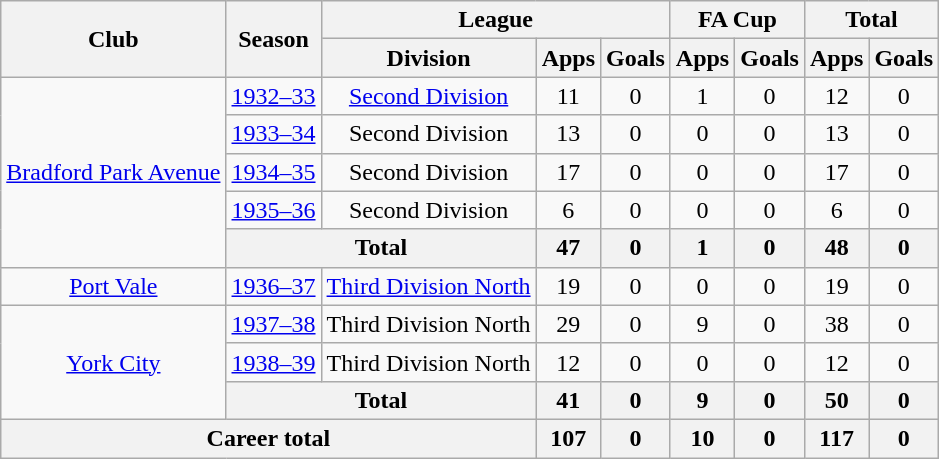<table class="wikitable" style="text-align: center;">
<tr>
<th rowspan="2">Club</th>
<th rowspan="2">Season</th>
<th colspan="3">League</th>
<th colspan="2">FA Cup</th>
<th colspan="2">Total</th>
</tr>
<tr>
<th>Division</th>
<th>Apps</th>
<th>Goals</th>
<th>Apps</th>
<th>Goals</th>
<th>Apps</th>
<th>Goals</th>
</tr>
<tr>
<td rowspan="5"><a href='#'>Bradford Park Avenue</a></td>
<td><a href='#'>1932–33</a></td>
<td><a href='#'>Second Division</a></td>
<td>11</td>
<td>0</td>
<td>1</td>
<td>0</td>
<td>12</td>
<td>0</td>
</tr>
<tr>
<td><a href='#'>1933–34</a></td>
<td>Second Division</td>
<td>13</td>
<td>0</td>
<td>0</td>
<td>0</td>
<td>13</td>
<td>0</td>
</tr>
<tr>
<td><a href='#'>1934–35</a></td>
<td>Second Division</td>
<td>17</td>
<td>0</td>
<td>0</td>
<td>0</td>
<td>17</td>
<td>0</td>
</tr>
<tr>
<td><a href='#'>1935–36</a></td>
<td>Second Division</td>
<td>6</td>
<td>0</td>
<td>0</td>
<td>0</td>
<td>6</td>
<td>0</td>
</tr>
<tr>
<th colspan="2">Total</th>
<th>47</th>
<th>0</th>
<th>1</th>
<th>0</th>
<th>48</th>
<th>0</th>
</tr>
<tr>
<td><a href='#'>Port Vale</a></td>
<td><a href='#'>1936–37</a></td>
<td><a href='#'>Third Division North</a></td>
<td>19</td>
<td>0</td>
<td>0</td>
<td>0</td>
<td>19</td>
<td>0</td>
</tr>
<tr>
<td rowspan="3"><a href='#'>York City</a></td>
<td><a href='#'>1937–38</a></td>
<td>Third Division North</td>
<td>29</td>
<td>0</td>
<td>9</td>
<td>0</td>
<td>38</td>
<td>0</td>
</tr>
<tr>
<td><a href='#'>1938–39</a></td>
<td>Third Division North</td>
<td>12</td>
<td>0</td>
<td>0</td>
<td>0</td>
<td>12</td>
<td>0</td>
</tr>
<tr>
<th colspan="2">Total</th>
<th>41</th>
<th>0</th>
<th>9</th>
<th>0</th>
<th>50</th>
<th>0</th>
</tr>
<tr>
<th colspan="3">Career total</th>
<th>107</th>
<th>0</th>
<th>10</th>
<th>0</th>
<th>117</th>
<th>0</th>
</tr>
</table>
